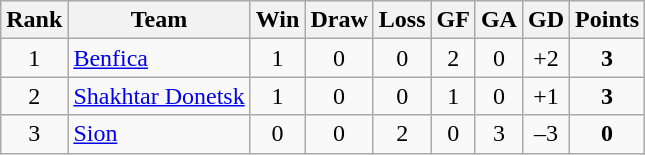<table class="wikitable" style="text-align: center;">
<tr>
<th>Rank</th>
<th>Team</th>
<th>Win</th>
<th>Draw</th>
<th>Loss</th>
<th>GF</th>
<th>GA</th>
<th>GD</th>
<th>Points</th>
</tr>
<tr>
<td>1</td>
<td align="left"> <a href='#'>Benfica</a></td>
<td>1</td>
<td>0</td>
<td>0</td>
<td>2</td>
<td>0</td>
<td>+2</td>
<td><strong>3</strong></td>
</tr>
<tr>
<td>2</td>
<td align="left"> <a href='#'>Shakhtar Donetsk</a></td>
<td>1</td>
<td>0</td>
<td>0</td>
<td>1</td>
<td>0</td>
<td>+1</td>
<td><strong>3</strong></td>
</tr>
<tr>
<td>3</td>
<td align="left"> <a href='#'>Sion</a></td>
<td>0</td>
<td>0</td>
<td>2</td>
<td>0</td>
<td>3</td>
<td>–3</td>
<td><strong>0</strong></td>
</tr>
</table>
